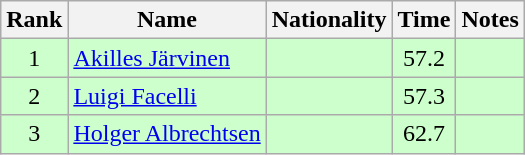<table class="wikitable sortable" style="text-align:center">
<tr>
<th>Rank</th>
<th>Name</th>
<th>Nationality</th>
<th>Time</th>
<th>Notes</th>
</tr>
<tr bgcolor=ccffcc>
<td>1</td>
<td align=left><a href='#'>Akilles Järvinen</a></td>
<td align=left></td>
<td>57.2</td>
<td></td>
</tr>
<tr bgcolor=ccffcc>
<td>2</td>
<td align=left><a href='#'>Luigi Facelli</a></td>
<td align=left></td>
<td>57.3</td>
<td></td>
</tr>
<tr bgcolor=ccffcc>
<td>3</td>
<td align=left><a href='#'>Holger Albrechtsen</a></td>
<td align=left></td>
<td>62.7</td>
<td></td>
</tr>
</table>
